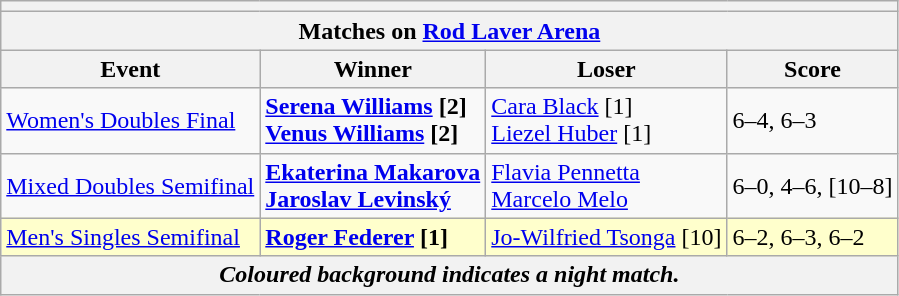<table class="wikitable collapsible uncollapsed">
<tr>
<th colspan=4></th>
</tr>
<tr>
<th colspan=4><strong>Matches on <a href='#'>Rod Laver Arena</a></strong></th>
</tr>
<tr>
<th>Event</th>
<th>Winner</th>
<th>Loser</th>
<th>Score</th>
</tr>
<tr align=left>
<td><a href='#'>Women's Doubles Final</a></td>
<td><strong> <a href='#'>Serena Williams</a> [2] <br>  <a href='#'>Venus Williams</a> [2]</strong></td>
<td> <a href='#'>Cara Black</a> [1] <br>  <a href='#'>Liezel Huber</a> [1]</td>
<td>6–4, 6–3</td>
</tr>
<tr align=left>
<td><a href='#'>Mixed Doubles Semifinal</a></td>
<td><strong> <a href='#'>Ekaterina Makarova</a> <br> <a href='#'>Jaroslav Levinský</a></strong></td>
<td> <a href='#'>Flavia Pennetta</a> <br> <a href='#'>Marcelo Melo</a></td>
<td>6–0, 4–6, [10–8]</td>
</tr>
<tr style="text-align:left; background:#ffc;">
<td><a href='#'>Men's Singles Semifinal</a></td>
<td><strong> <a href='#'>Roger Federer</a> [1]</strong></td>
<td> <a href='#'>Jo-Wilfried Tsonga</a> [10]</td>
<td>6–2, 6–3, 6–2</td>
</tr>
<tr>
<th colspan=4><em>Coloured background indicates a night match.</em></th>
</tr>
</table>
